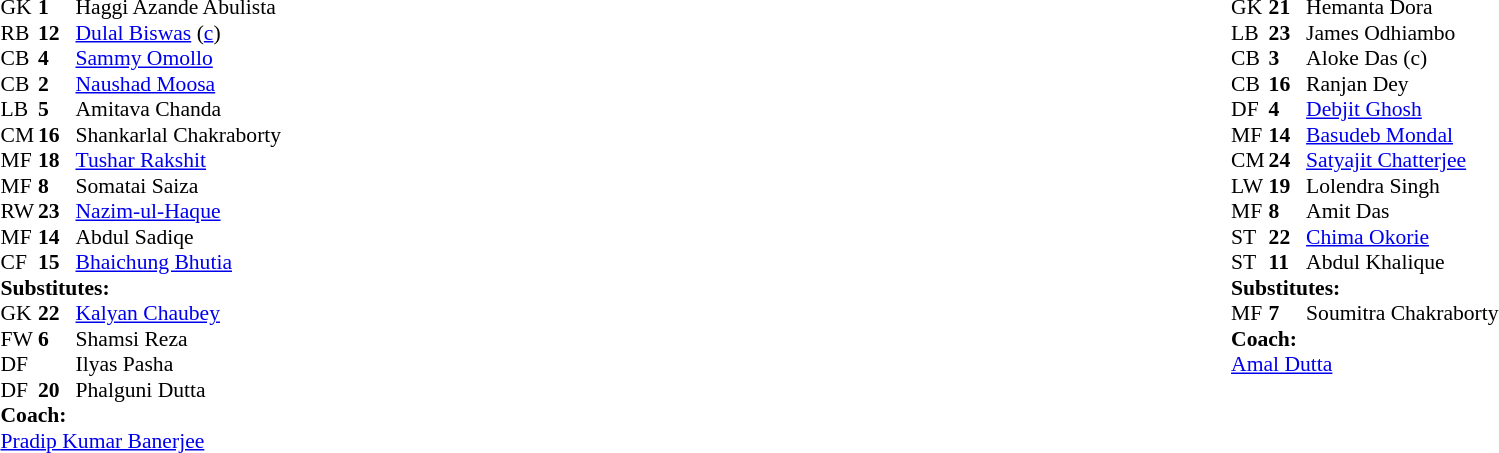<table style="width:100%">
<tr>
<td style="vertical-align:top;width:40%"><br><table style="font-size:90%" cellspacing="0" cellpadding="0">
<tr>
<th width=25></th>
<th width=25></th>
</tr>
<tr>
<td>GK</td>
<td><strong>1</strong></td>
<td> Haggi Azande Abulista</td>
</tr>
<tr>
<td>RB</td>
<td><strong>12</strong></td>
<td> <a href='#'>Dulal Biswas</a> (<a href='#'>c</a>)</td>
<td></td>
<td></td>
</tr>
<tr>
<td>CB</td>
<td><strong>4</strong></td>
<td> <a href='#'>Sammy Omollo</a></td>
</tr>
<tr>
<td>CB</td>
<td><strong>2</strong></td>
<td> <a href='#'>Naushad Moosa</a></td>
</tr>
<tr>
<td>LB</td>
<td><strong>5</strong></td>
<td> Amitava Chanda</td>
</tr>
<tr>
<td>CM</td>
<td><strong>16</strong></td>
<td> Shankarlal Chakraborty</td>
</tr>
<tr>
<td>MF</td>
<td><strong>18</strong></td>
<td> <a href='#'>Tushar Rakshit</a></td>
</tr>
<tr>
<td>MF</td>
<td><strong>8</strong></td>
<td> Somatai Saiza</td>
<td></td>
<td></td>
</tr>
<tr>
<td>RW</td>
<td><strong>23</strong></td>
<td> <a href='#'>Nazim-ul-Haque</a></td>
</tr>
<tr>
<td>MF</td>
<td><strong>14</strong></td>
<td> Abdul Sadiqe</td>
<td></td>
</tr>
<tr>
<td>CF</td>
<td><strong>15</strong></td>
<td> <a href='#'>Bhaichung Bhutia</a></td>
</tr>
<tr>
<td colspan=3><strong>Substitutes:</strong></td>
</tr>
<tr>
<td>GK</td>
<td><strong>22</strong></td>
<td> <a href='#'>Kalyan Chaubey</a></td>
</tr>
<tr>
<td>FW</td>
<td><strong>6</strong></td>
<td> Shamsi Reza</td>
<td></td>
<td></td>
</tr>
<tr>
<td>DF</td>
<td></td>
<td> Ilyas Pasha</td>
</tr>
<tr>
<td>DF</td>
<td><strong>20</strong></td>
<td> Phalguni Dutta</td>
<td></td>
<td></td>
</tr>
<tr>
<td colspan=3><strong>Coach:</strong></td>
</tr>
<tr>
<td colspan="4"> <a href='#'>Pradip Kumar Banerjee</a></td>
</tr>
</table>
</td>
<td valign="top" width="50%"><br><table style="font-size: 90%" cellspacing="0" cellpadding="0" align="center">
<tr>
<td colspan="4"></td>
</tr>
<tr>
<th width="25"></th>
<th width="25"></th>
</tr>
<tr>
<td>GK</td>
<td><strong>21</strong></td>
<td> Hemanta Dora</td>
</tr>
<tr>
<td>LB</td>
<td><strong>23</strong></td>
<td> James Odhiambo</td>
</tr>
<tr>
<td>CB</td>
<td><strong>3</strong></td>
<td> Aloke Das (c)</td>
</tr>
<tr>
<td>CB</td>
<td><strong>16</strong></td>
<td> Ranjan Dey</td>
</tr>
<tr>
<td>DF</td>
<td><strong>4</strong></td>
<td> <a href='#'>Debjit Ghosh</a></td>
</tr>
<tr>
<td>MF</td>
<td><strong>14</strong></td>
<td> <a href='#'>Basudeb Mondal</a></td>
</tr>
<tr>
<td>CM</td>
<td><strong>24</strong></td>
<td> <a href='#'>Satyajit Chatterjee</a></td>
</tr>
<tr>
<td>LW</td>
<td><strong>19</strong></td>
<td> Lolendra Singh</td>
<td></td>
<td></td>
</tr>
<tr>
<td>MF</td>
<td><strong>8</strong></td>
<td> Amit Das</td>
</tr>
<tr>
<td>ST</td>
<td><strong>22</strong></td>
<td> <a href='#'>Chima Okorie</a></td>
</tr>
<tr>
<td>ST</td>
<td><strong>11</strong></td>
<td> Abdul Khalique</td>
</tr>
<tr>
<td colspan=3><strong>Substitutes:</strong></td>
</tr>
<tr>
<td>MF</td>
<td><strong>7</strong></td>
<td> Soumitra Chakraborty</td>
<td></td>
<td></td>
</tr>
<tr>
<td colspan=4><strong>Coach:</strong></td>
</tr>
<tr>
<td colspan="4"> <a href='#'>Amal Dutta</a></td>
</tr>
</table>
</td>
</tr>
</table>
